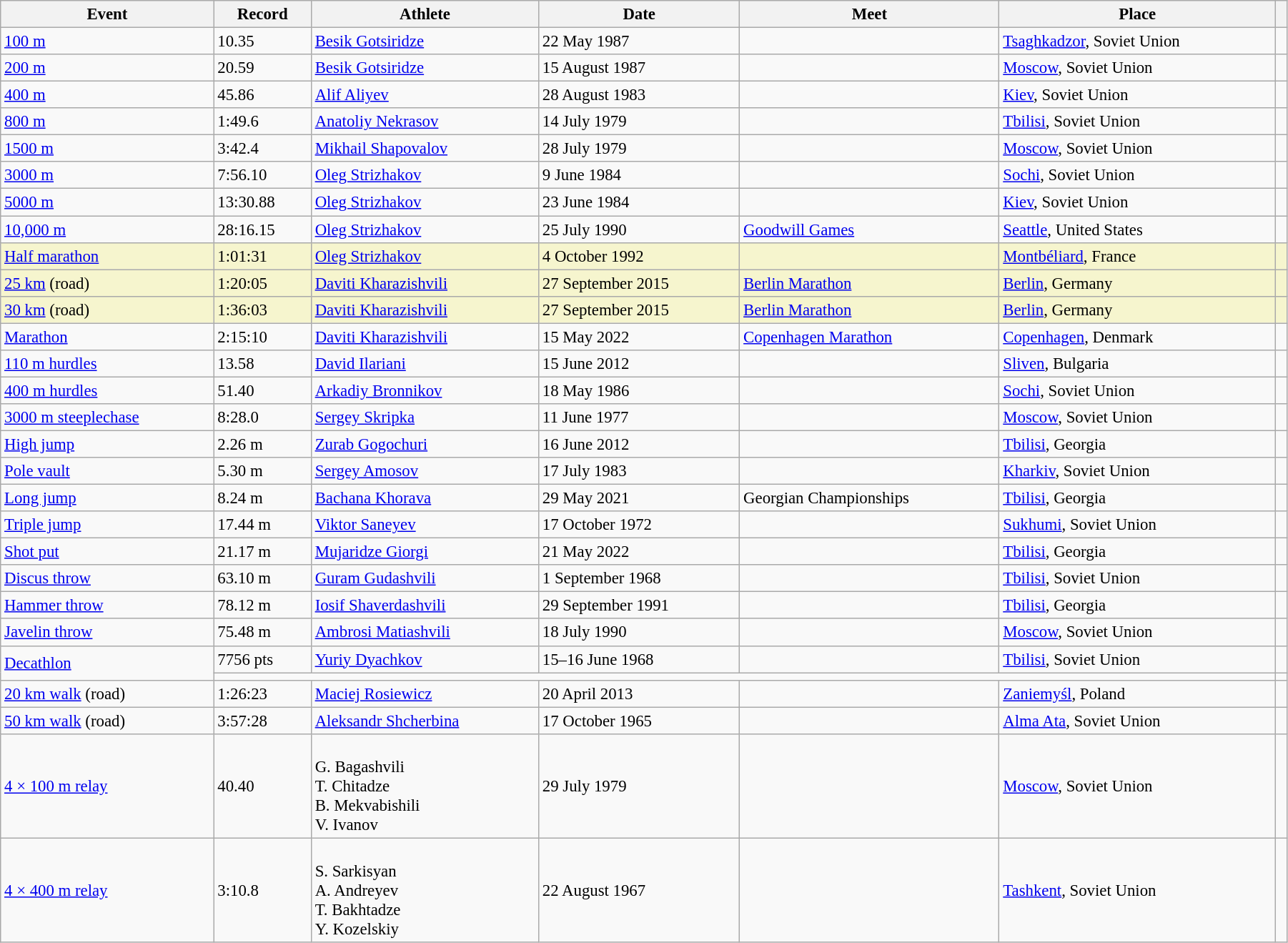<table class="wikitable" style="font-size:95%; width: 95%;">
<tr>
<th>Event</th>
<th>Record</th>
<th>Athlete</th>
<th>Date</th>
<th>Meet</th>
<th>Place</th>
<th></th>
</tr>
<tr>
<td><a href='#'>100 m</a></td>
<td>10.35 </td>
<td><a href='#'>Besik Gotsiridze</a></td>
<td>22 May 1987</td>
<td></td>
<td><a href='#'>Tsaghkadzor</a>, Soviet Union</td>
<td></td>
</tr>
<tr>
<td><a href='#'>200 m</a></td>
<td>20.59 </td>
<td><a href='#'>Besik Gotsiridze</a></td>
<td>15 August 1987</td>
<td></td>
<td><a href='#'>Moscow</a>, Soviet Union</td>
<td></td>
</tr>
<tr>
<td><a href='#'>400 m</a></td>
<td>45.86</td>
<td><a href='#'>Alif Aliyev</a></td>
<td>28 August 1983</td>
<td></td>
<td><a href='#'>Kiev</a>, Soviet Union</td>
<td></td>
</tr>
<tr>
<td><a href='#'>800 m</a></td>
<td>1:49.6 </td>
<td><a href='#'>Anatoliy Nekrasov</a></td>
<td>14 July 1979</td>
<td></td>
<td><a href='#'>Tbilisi</a>, Soviet Union</td>
<td></td>
</tr>
<tr>
<td><a href='#'>1500 m</a></td>
<td>3:42.4 </td>
<td><a href='#'>Mikhail Shapovalov</a></td>
<td>28 July 1979</td>
<td></td>
<td><a href='#'>Moscow</a>, Soviet Union</td>
<td></td>
</tr>
<tr>
<td><a href='#'>3000 m</a></td>
<td>7:56.10</td>
<td><a href='#'>Oleg Strizhakov</a></td>
<td>9 June 1984</td>
<td></td>
<td><a href='#'>Sochi</a>, Soviet Union</td>
<td></td>
</tr>
<tr>
<td><a href='#'>5000 m</a></td>
<td>13:30.88</td>
<td><a href='#'>Oleg Strizhakov</a></td>
<td>23 June 1984</td>
<td></td>
<td><a href='#'>Kiev</a>, Soviet Union</td>
<td></td>
</tr>
<tr>
<td><a href='#'>10,000 m</a></td>
<td>28:16.15</td>
<td><a href='#'>Oleg Strizhakov</a></td>
<td>25 July 1990</td>
<td><a href='#'>Goodwill Games</a></td>
<td><a href='#'>Seattle</a>, United States</td>
<td></td>
</tr>
<tr style="background:#f6F5CE;">
<td><a href='#'>Half marathon</a></td>
<td>1:01:31</td>
<td><a href='#'>Oleg Strizhakov</a></td>
<td>4 October 1992</td>
<td></td>
<td><a href='#'>Montbéliard</a>, France</td>
<td></td>
</tr>
<tr style="background:#f6F5CE;">
<td><a href='#'>25 km</a> (road)</td>
<td>1:20:05</td>
<td><a href='#'>Daviti Kharazishvili</a></td>
<td>27 September 2015</td>
<td><a href='#'>Berlin Marathon</a></td>
<td><a href='#'>Berlin</a>, Germany</td>
<td></td>
</tr>
<tr style="background:#f6F5CE;">
<td><a href='#'>30 km</a> (road)</td>
<td>1:36:03</td>
<td><a href='#'>Daviti Kharazishvili</a></td>
<td>27 September 2015</td>
<td><a href='#'>Berlin Marathon</a></td>
<td><a href='#'>Berlin</a>, Germany</td>
<td></td>
</tr>
<tr>
<td><a href='#'>Marathon</a></td>
<td>2:15:10</td>
<td><a href='#'>Daviti Kharazishvili</a></td>
<td>15 May 2022</td>
<td><a href='#'>Copenhagen Marathon</a></td>
<td><a href='#'>Copenhagen</a>, Denmark</td>
<td></td>
</tr>
<tr>
<td><a href='#'>110 m hurdles</a></td>
<td>13.58 </td>
<td><a href='#'>David Ilariani</a></td>
<td>15 June 2012</td>
<td></td>
<td><a href='#'>Sliven</a>, Bulgaria</td>
<td></td>
</tr>
<tr>
<td><a href='#'>400 m hurdles</a></td>
<td>51.40</td>
<td><a href='#'>Arkadiy Bronnikov</a></td>
<td>18 May 1986</td>
<td></td>
<td><a href='#'>Sochi</a>, Soviet Union</td>
<td></td>
</tr>
<tr>
<td><a href='#'>3000 m steeplechase</a></td>
<td>8:28.0 </td>
<td><a href='#'>Sergey Skripka</a></td>
<td>11 June 1977</td>
<td></td>
<td><a href='#'>Moscow</a>, Soviet Union</td>
<td></td>
</tr>
<tr>
<td><a href='#'>High jump</a></td>
<td>2.26 m</td>
<td><a href='#'>Zurab Gogochuri</a></td>
<td>16 June 2012</td>
<td></td>
<td><a href='#'>Tbilisi</a>, Georgia</td>
<td></td>
</tr>
<tr>
<td><a href='#'>Pole vault</a></td>
<td>5.30 m</td>
<td><a href='#'>Sergey Amosov</a></td>
<td>17 July 1983</td>
<td></td>
<td><a href='#'>Kharkiv</a>, Soviet Union</td>
<td></td>
</tr>
<tr>
<td><a href='#'>Long jump</a></td>
<td>8.24 m </td>
<td><a href='#'>Bachana Khorava</a></td>
<td>29 May 2021</td>
<td>Georgian Championships</td>
<td><a href='#'>Tbilisi</a>, Georgia</td>
<td></td>
</tr>
<tr>
<td><a href='#'>Triple jump</a></td>
<td>17.44 m </td>
<td><a href='#'>Viktor Saneyev</a></td>
<td>17 October 1972</td>
<td></td>
<td><a href='#'>Sukhumi</a>, Soviet Union</td>
<td></td>
</tr>
<tr>
<td><a href='#'>Shot put</a></td>
<td>21.17 m</td>
<td><a href='#'>Mujaridze Giorgi</a></td>
<td>21 May 2022</td>
<td></td>
<td><a href='#'>Tbilisi</a>, Georgia</td>
<td></td>
</tr>
<tr>
<td><a href='#'>Discus throw</a></td>
<td>63.10 m</td>
<td><a href='#'>Guram Gudashvili</a></td>
<td>1 September 1968</td>
<td></td>
<td><a href='#'>Tbilisi</a>, Soviet Union</td>
<td></td>
</tr>
<tr>
<td><a href='#'>Hammer throw</a></td>
<td>78.12 m</td>
<td><a href='#'>Iosif Shaverdashvili</a></td>
<td>29 September 1991</td>
<td></td>
<td><a href='#'>Tbilisi</a>, Georgia</td>
<td></td>
</tr>
<tr>
<td><a href='#'>Javelin throw</a></td>
<td>75.48 m</td>
<td><a href='#'>Ambrosi Matiashvili</a></td>
<td>18 July 1990</td>
<td></td>
<td><a href='#'>Moscow</a>, Soviet Union</td>
<td></td>
</tr>
<tr>
<td rowspan=2><a href='#'>Decathlon</a></td>
<td>7756 pts </td>
<td><a href='#'>Yuriy Dyachkov</a></td>
<td>15–16 June 1968</td>
<td></td>
<td><a href='#'>Tbilisi</a>, Soviet Union</td>
<td></td>
</tr>
<tr>
<td colspan=5></td>
<td></td>
</tr>
<tr>
<td><a href='#'>20 km walk</a> (road)</td>
<td>1:26:23</td>
<td><a href='#'>Maciej Rosiewicz</a></td>
<td>20 April 2013</td>
<td></td>
<td><a href='#'>Zaniemyśl</a>, Poland</td>
<td></td>
</tr>
<tr>
<td><a href='#'>50 km walk</a> (road)</td>
<td>3:57:28</td>
<td><a href='#'>Aleksandr Shcherbina</a></td>
<td>17 October 1965</td>
<td></td>
<td><a href='#'>Alma Ata</a>, Soviet Union</td>
<td></td>
</tr>
<tr>
<td><a href='#'>4 × 100 m relay</a></td>
<td>40.40</td>
<td><br>G. Bagashvili<br>T. Chitadze<br>B. Mekvabishili<br>V. Ivanov</td>
<td>29 July 1979</td>
<td></td>
<td><a href='#'>Moscow</a>, Soviet Union</td>
<td></td>
</tr>
<tr>
<td><a href='#'>4 × 400 m relay</a></td>
<td>3:10.8 </td>
<td><br>S. Sarkisyan<br>A. Andreyev<br>T. Bakhtadze<br>Y. Kozelskiy</td>
<td>22 August 1967</td>
<td></td>
<td><a href='#'>Tashkent</a>, Soviet Union</td>
<td></td>
</tr>
</table>
